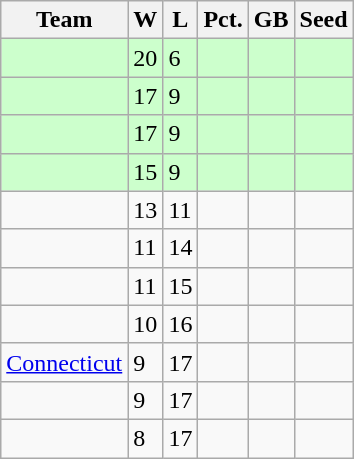<table class=wikitable>
<tr>
<th>Team</th>
<th>W</th>
<th>L</th>
<th>Pct.</th>
<th>GB</th>
<th>Seed</th>
</tr>
<tr bgcolor=#ccffcc>
<td></td>
<td>20</td>
<td>6</td>
<td></td>
<td></td>
<td></td>
</tr>
<tr bgcolor=#ccffcc>
<td></td>
<td>17</td>
<td>9</td>
<td></td>
<td></td>
<td></td>
</tr>
<tr bgcolor=#ccffcc>
<td></td>
<td>17</td>
<td>9</td>
<td></td>
<td></td>
<td></td>
</tr>
<tr bgcolor=#ccffcc>
<td></td>
<td>15</td>
<td>9</td>
<td></td>
<td></td>
<td></td>
</tr>
<tr>
<td></td>
<td>13</td>
<td>11</td>
<td></td>
<td></td>
<td></td>
</tr>
<tr>
<td></td>
<td>11</td>
<td>14</td>
<td></td>
<td></td>
<td></td>
</tr>
<tr>
<td></td>
<td>11</td>
<td>15</td>
<td></td>
<td></td>
<td></td>
</tr>
<tr>
<td></td>
<td>10</td>
<td>16</td>
<td></td>
<td></td>
<td></td>
</tr>
<tr>
<td><a href='#'>Connecticut</a></td>
<td>9</td>
<td>17</td>
<td></td>
<td></td>
<td></td>
</tr>
<tr>
<td></td>
<td>9</td>
<td>17</td>
<td></td>
<td></td>
<td></td>
</tr>
<tr>
<td></td>
<td>8</td>
<td>17</td>
<td></td>
<td></td>
<td></td>
</tr>
</table>
